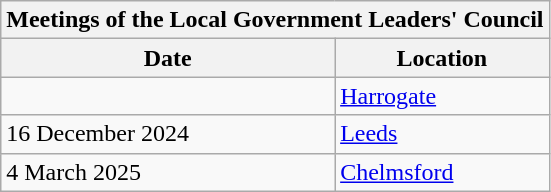<table class="wikitable">
<tr>
<th colspan="2">Meetings of the Local Government Leaders' Council</th>
</tr>
<tr>
<th>Date</th>
<th>Location</th>
</tr>
<tr>
<td></td>
<td><a href='#'>Harrogate</a></td>
</tr>
<tr>
<td>16 December 2024</td>
<td><a href='#'>Leeds</a></td>
</tr>
<tr>
<td>4 March 2025</td>
<td><a href='#'>Chelmsford</a></td>
</tr>
</table>
